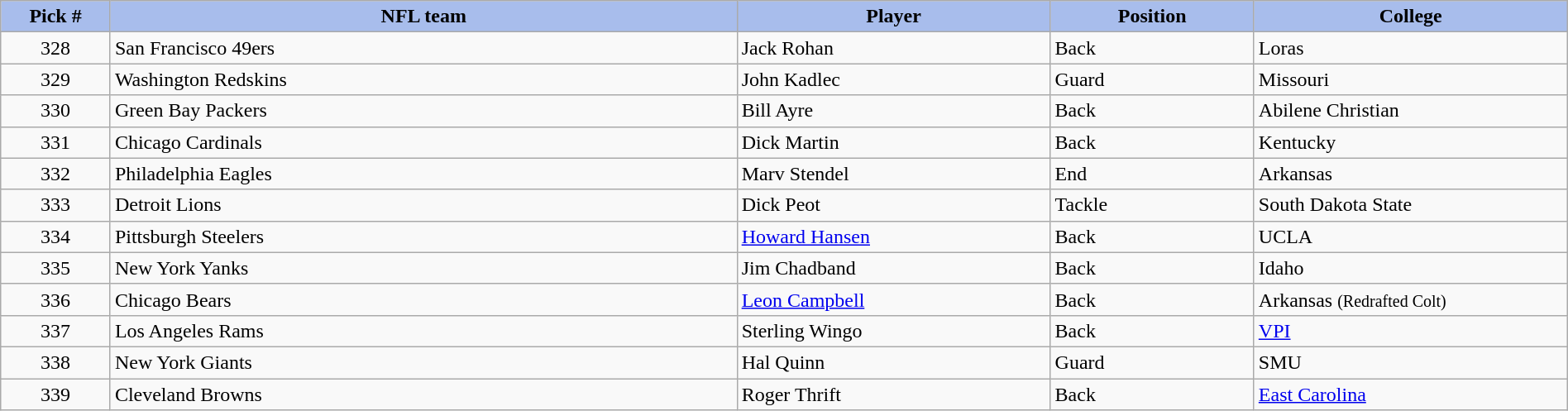<table class="wikitable sortable sortable" style="width: 100%">
<tr>
<th style="background:#A8BDEC;" width=7%>Pick #</th>
<th width=40% style="background:#A8BDEC;">NFL team</th>
<th width=20% style="background:#A8BDEC;">Player</th>
<th width=13% style="background:#A8BDEC;">Position</th>
<th style="background:#A8BDEC;">College</th>
</tr>
<tr>
<td align=center>328</td>
<td>San Francisco 49ers</td>
<td>Jack Rohan</td>
<td>Back</td>
<td>Loras</td>
</tr>
<tr>
<td align=center>329</td>
<td>Washington Redskins</td>
<td>John Kadlec</td>
<td>Guard</td>
<td>Missouri</td>
</tr>
<tr>
<td align=center>330</td>
<td>Green Bay Packers</td>
<td>Bill Ayre</td>
<td>Back</td>
<td>Abilene Christian</td>
</tr>
<tr>
<td align=center>331</td>
<td>Chicago Cardinals</td>
<td>Dick Martin</td>
<td>Back</td>
<td>Kentucky</td>
</tr>
<tr>
<td align=center>332</td>
<td>Philadelphia Eagles</td>
<td>Marv Stendel</td>
<td>End</td>
<td>Arkansas</td>
</tr>
<tr>
<td align=center>333</td>
<td>Detroit Lions</td>
<td>Dick Peot</td>
<td>Tackle</td>
<td>South Dakota State</td>
</tr>
<tr>
<td align=center>334</td>
<td>Pittsburgh Steelers</td>
<td><a href='#'>Howard Hansen</a></td>
<td>Back</td>
<td>UCLA</td>
</tr>
<tr>
<td align=center>335</td>
<td>New York Yanks</td>
<td>Jim Chadband</td>
<td>Back</td>
<td>Idaho</td>
</tr>
<tr>
<td align=center>336</td>
<td>Chicago Bears</td>
<td><a href='#'>Leon Campbell</a></td>
<td>Back</td>
<td>Arkansas <small>(Redrafted Colt)</small></td>
</tr>
<tr>
<td align=center>337</td>
<td>Los Angeles Rams</td>
<td>Sterling Wingo</td>
<td>Back</td>
<td><a href='#'>VPI</a></td>
</tr>
<tr>
<td align=center>338</td>
<td>New York Giants</td>
<td>Hal Quinn</td>
<td>Guard</td>
<td>SMU</td>
</tr>
<tr>
<td align=center>339</td>
<td>Cleveland Browns</td>
<td>Roger Thrift</td>
<td>Back</td>
<td><a href='#'>East Carolina</a></td>
</tr>
</table>
